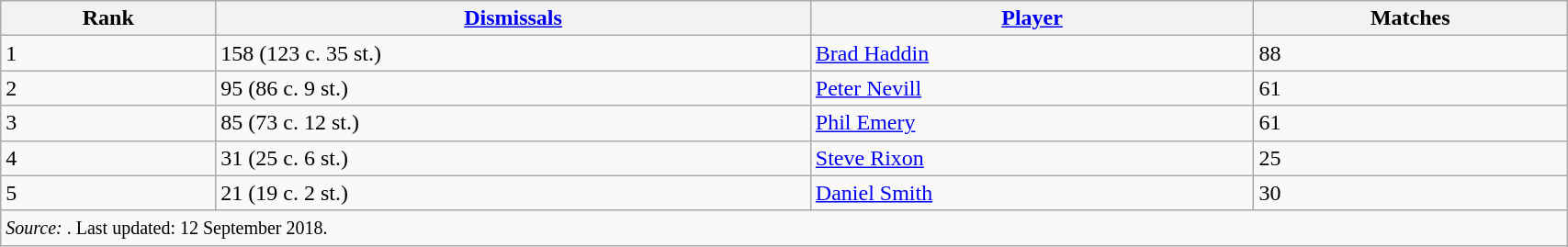<table class="wikitable" style="width:90%;">
<tr>
<th>Rank</th>
<th><a href='#'>Dismissals</a></th>
<th><a href='#'>Player</a></th>
<th>Matches</th>
</tr>
<tr>
<td>1</td>
<td>158 (123 c. 35 st.)</td>
<td><a href='#'>Brad Haddin</a></td>
<td>88</td>
</tr>
<tr>
<td>2</td>
<td>95 (86 c. 9 st.)</td>
<td><a href='#'>Peter Nevill</a></td>
<td>61</td>
</tr>
<tr>
<td>3</td>
<td>85 (73 c. 12 st.)</td>
<td><a href='#'>Phil Emery</a></td>
<td>61</td>
</tr>
<tr>
<td>4</td>
<td>31 (25 c. 6 st.)</td>
<td><a href='#'>Steve Rixon</a></td>
<td>25</td>
</tr>
<tr>
<td>5</td>
<td>21 (19 c. 2 st.)</td>
<td><a href='#'>Daniel Smith</a></td>
<td>30</td>
</tr>
<tr>
<td colspan=4><small><em>Source: </em>. Last updated: 12 September 2018.</small></td>
</tr>
</table>
